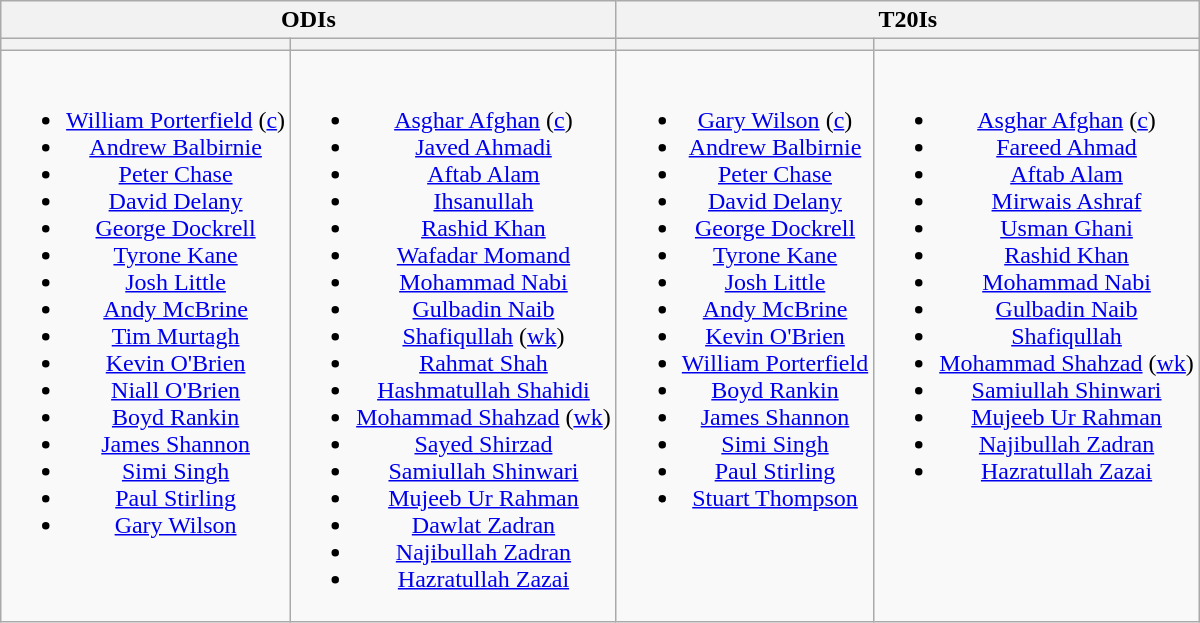<table class="wikitable" style="text-align:center; margin:auto">
<tr>
<th colspan=2>ODIs</th>
<th colspan=2>T20Is</th>
</tr>
<tr>
<th></th>
<th></th>
<th></th>
<th></th>
</tr>
<tr style="vertical-align:top">
<td><br><ul><li><a href='#'>William Porterfield</a> (<a href='#'>c</a>)</li><li><a href='#'>Andrew Balbirnie</a></li><li><a href='#'>Peter Chase</a></li><li><a href='#'>David Delany</a></li><li><a href='#'>George Dockrell</a></li><li><a href='#'>Tyrone Kane</a></li><li><a href='#'>Josh Little</a></li><li><a href='#'>Andy McBrine</a></li><li><a href='#'>Tim Murtagh</a></li><li><a href='#'>Kevin O'Brien</a></li><li><a href='#'>Niall O'Brien</a></li><li><a href='#'>Boyd Rankin</a></li><li><a href='#'>James Shannon</a></li><li><a href='#'>Simi Singh</a></li><li><a href='#'>Paul Stirling</a></li><li><a href='#'>Gary Wilson</a></li></ul></td>
<td><br><ul><li><a href='#'>Asghar Afghan</a> (<a href='#'>c</a>)</li><li><a href='#'>Javed Ahmadi</a></li><li><a href='#'>Aftab Alam</a></li><li><a href='#'>Ihsanullah</a></li><li><a href='#'>Rashid Khan</a></li><li><a href='#'>Wafadar Momand</a></li><li><a href='#'>Mohammad Nabi</a></li><li><a href='#'>Gulbadin Naib</a></li><li><a href='#'>Shafiqullah</a> (<a href='#'>wk</a>)</li><li><a href='#'>Rahmat Shah</a></li><li><a href='#'>Hashmatullah Shahidi</a></li><li><a href='#'>Mohammad Shahzad</a> (<a href='#'>wk</a>)</li><li><a href='#'>Sayed Shirzad</a></li><li><a href='#'>Samiullah Shinwari</a></li><li><a href='#'>Mujeeb Ur Rahman</a></li><li><a href='#'>Dawlat Zadran</a></li><li><a href='#'>Najibullah Zadran</a></li><li><a href='#'>Hazratullah Zazai</a></li></ul></td>
<td><br><ul><li><a href='#'>Gary Wilson</a> (<a href='#'>c</a>)</li><li><a href='#'>Andrew Balbirnie</a></li><li><a href='#'>Peter Chase</a></li><li><a href='#'>David Delany</a></li><li><a href='#'>George Dockrell</a></li><li><a href='#'>Tyrone Kane</a></li><li><a href='#'>Josh Little</a></li><li><a href='#'>Andy McBrine</a></li><li><a href='#'>Kevin O'Brien</a></li><li><a href='#'>William Porterfield</a></li><li><a href='#'>Boyd Rankin</a></li><li><a href='#'>James Shannon</a></li><li><a href='#'>Simi Singh</a></li><li><a href='#'>Paul Stirling</a></li><li><a href='#'>Stuart Thompson</a></li></ul></td>
<td><br><ul><li><a href='#'>Asghar Afghan</a> (<a href='#'>c</a>)</li><li><a href='#'>Fareed Ahmad</a></li><li><a href='#'>Aftab Alam</a></li><li><a href='#'>Mirwais Ashraf</a></li><li><a href='#'>Usman Ghani</a></li><li><a href='#'>Rashid Khan</a></li><li><a href='#'>Mohammad Nabi</a></li><li><a href='#'>Gulbadin Naib</a></li><li><a href='#'>Shafiqullah</a></li><li><a href='#'>Mohammad Shahzad</a> (<a href='#'>wk</a>)</li><li><a href='#'>Samiullah Shinwari</a></li><li><a href='#'>Mujeeb Ur Rahman</a></li><li><a href='#'>Najibullah Zadran</a></li><li><a href='#'>Hazratullah Zazai</a></li></ul></td>
</tr>
</table>
